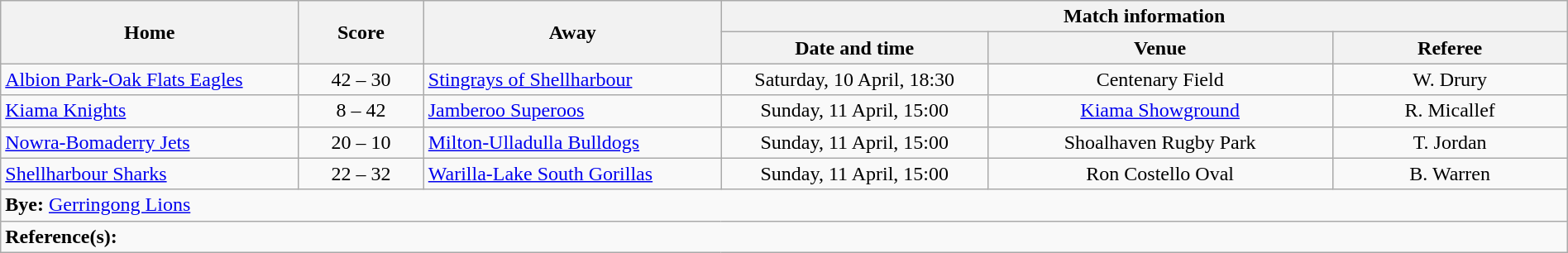<table class="wikitable" width="100% text-align:center;">
<tr>
<th rowspan="2" width="19%">Home</th>
<th rowspan="2" width="8%">Score</th>
<th rowspan="2" width="19%">Away</th>
<th colspan="3">Match information</th>
</tr>
<tr bgcolor="#CCCCCC">
<th width="17%">Date and time</th>
<th width="22%">Venue</th>
<th>Referee</th>
</tr>
<tr>
<td> <a href='#'>Albion Park-Oak Flats Eagles</a></td>
<td style="text-align:center;">42 – 30</td>
<td> <a href='#'>Stingrays of Shellharbour</a></td>
<td style="text-align:center;">Saturday, 10 April, 18:30</td>
<td style="text-align:center;">Centenary Field</td>
<td style="text-align:center;">W. Drury</td>
</tr>
<tr>
<td> <a href='#'>Kiama Knights</a></td>
<td style="text-align:center;">8 – 42</td>
<td> <a href='#'>Jamberoo Superoos</a></td>
<td style="text-align:center;">Sunday, 11 April, 15:00</td>
<td style="text-align:center;"><a href='#'>Kiama Showground</a></td>
<td style="text-align:center;">R. Micallef</td>
</tr>
<tr>
<td> <a href='#'>Nowra-Bomaderry Jets</a></td>
<td style="text-align:center;">20 – 10</td>
<td> <a href='#'>Milton-Ulladulla Bulldogs</a></td>
<td style="text-align:center;">Sunday, 11 April, 15:00</td>
<td style="text-align:center;">Shoalhaven Rugby Park</td>
<td style="text-align:center;">T. Jordan</td>
</tr>
<tr>
<td> <a href='#'>Shellharbour Sharks</a></td>
<td style="text-align:center;">22 – 32</td>
<td> <a href='#'>Warilla-Lake South Gorillas</a></td>
<td style="text-align:center;">Sunday, 11 April, 15:00</td>
<td style="text-align:center;">Ron Costello Oval</td>
<td style="text-align:center;">B. Warren</td>
</tr>
<tr>
<td colspan="6" align="centre"><strong>Bye:</strong>  <a href='#'>Gerringong Lions</a></td>
</tr>
<tr>
<td colspan="6"><strong>Reference(s):</strong> </td>
</tr>
</table>
